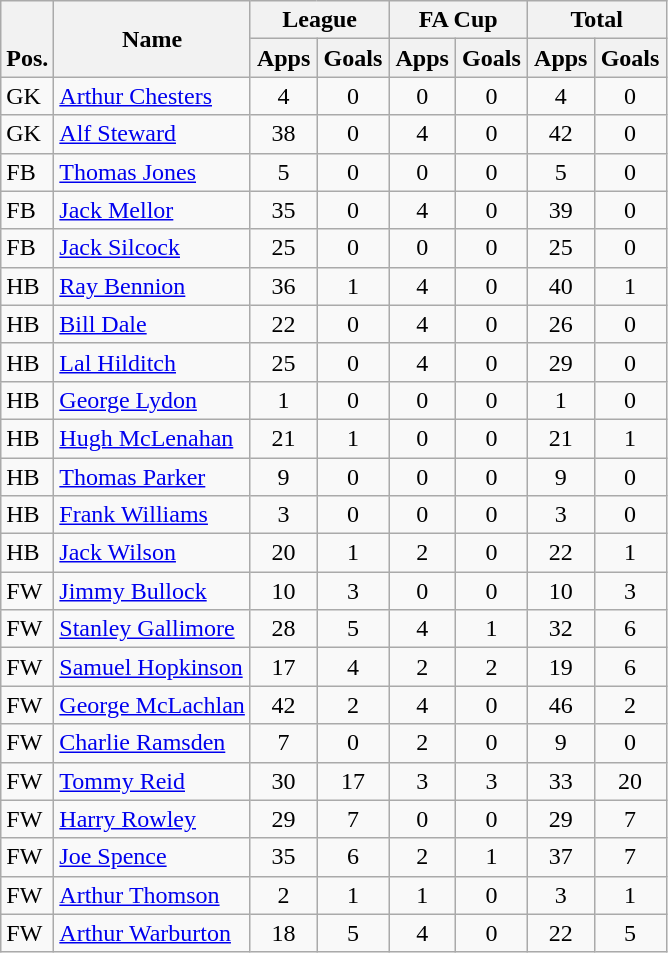<table class="wikitable" style="text-align:center">
<tr>
<th rowspan="2" valign="bottom">Pos.</th>
<th rowspan="2">Name</th>
<th colspan="2" width="85">League</th>
<th colspan="2" width="85">FA Cup</th>
<th colspan="2" width="85">Total</th>
</tr>
<tr>
<th>Apps</th>
<th>Goals</th>
<th>Apps</th>
<th>Goals</th>
<th>Apps</th>
<th>Goals</th>
</tr>
<tr>
<td align="left">GK</td>
<td align="left"> <a href='#'>Arthur Chesters</a></td>
<td>4</td>
<td>0</td>
<td>0</td>
<td>0</td>
<td>4</td>
<td>0</td>
</tr>
<tr>
<td align="left">GK</td>
<td align="left"> <a href='#'>Alf Steward</a></td>
<td>38</td>
<td>0</td>
<td>4</td>
<td>0</td>
<td>42</td>
<td>0</td>
</tr>
<tr>
<td align="left">FB</td>
<td align="left"> <a href='#'>Thomas Jones</a></td>
<td>5</td>
<td>0</td>
<td>0</td>
<td>0</td>
<td>5</td>
<td>0</td>
</tr>
<tr>
<td align="left">FB</td>
<td align="left"> <a href='#'>Jack Mellor</a></td>
<td>35</td>
<td>0</td>
<td>4</td>
<td>0</td>
<td>39</td>
<td>0</td>
</tr>
<tr>
<td align="left">FB</td>
<td align="left"> <a href='#'>Jack Silcock</a></td>
<td>25</td>
<td>0</td>
<td>0</td>
<td>0</td>
<td>25</td>
<td>0</td>
</tr>
<tr>
<td align="left">HB</td>
<td align="left"> <a href='#'>Ray Bennion</a></td>
<td>36</td>
<td>1</td>
<td>4</td>
<td>0</td>
<td>40</td>
<td>1</td>
</tr>
<tr>
<td align="left">HB</td>
<td align="left"> <a href='#'>Bill Dale</a></td>
<td>22</td>
<td>0</td>
<td>4</td>
<td>0</td>
<td>26</td>
<td>0</td>
</tr>
<tr>
<td align="left">HB</td>
<td align="left"> <a href='#'>Lal Hilditch</a></td>
<td>25</td>
<td>0</td>
<td>4</td>
<td>0</td>
<td>29</td>
<td>0</td>
</tr>
<tr>
<td align="left">HB</td>
<td align="left"> <a href='#'>George Lydon</a></td>
<td>1</td>
<td>0</td>
<td>0</td>
<td>0</td>
<td>1</td>
<td>0</td>
</tr>
<tr>
<td align="left">HB</td>
<td align="left"> <a href='#'>Hugh McLenahan</a></td>
<td>21</td>
<td>1</td>
<td>0</td>
<td>0</td>
<td>21</td>
<td>1</td>
</tr>
<tr>
<td align="left">HB</td>
<td align="left"> <a href='#'>Thomas Parker</a></td>
<td>9</td>
<td>0</td>
<td>0</td>
<td>0</td>
<td>9</td>
<td>0</td>
</tr>
<tr>
<td align="left">HB</td>
<td align="left"> <a href='#'>Frank Williams</a></td>
<td>3</td>
<td>0</td>
<td>0</td>
<td>0</td>
<td>3</td>
<td>0</td>
</tr>
<tr>
<td align="left">HB</td>
<td align="left"> <a href='#'>Jack Wilson</a></td>
<td>20</td>
<td>1</td>
<td>2</td>
<td>0</td>
<td>22</td>
<td>1</td>
</tr>
<tr>
<td align="left">FW</td>
<td align="left"> <a href='#'>Jimmy Bullock</a></td>
<td>10</td>
<td>3</td>
<td>0</td>
<td>0</td>
<td>10</td>
<td>3</td>
</tr>
<tr>
<td align="left">FW</td>
<td align="left"> <a href='#'>Stanley Gallimore</a></td>
<td>28</td>
<td>5</td>
<td>4</td>
<td>1</td>
<td>32</td>
<td>6</td>
</tr>
<tr>
<td align="left">FW</td>
<td align="left"> <a href='#'>Samuel Hopkinson</a></td>
<td>17</td>
<td>4</td>
<td>2</td>
<td>2</td>
<td>19</td>
<td>6</td>
</tr>
<tr>
<td align="left">FW</td>
<td align="left"> <a href='#'>George McLachlan</a></td>
<td>42</td>
<td>2</td>
<td>4</td>
<td>0</td>
<td>46</td>
<td>2</td>
</tr>
<tr>
<td align="left">FW</td>
<td align="left"> <a href='#'>Charlie Ramsden</a></td>
<td>7</td>
<td>0</td>
<td>2</td>
<td>0</td>
<td>9</td>
<td>0</td>
</tr>
<tr>
<td align="left">FW</td>
<td align="left"> <a href='#'>Tommy Reid</a></td>
<td>30</td>
<td>17</td>
<td>3</td>
<td>3</td>
<td>33</td>
<td>20</td>
</tr>
<tr>
<td align="left">FW</td>
<td align="left"> <a href='#'>Harry Rowley</a></td>
<td>29</td>
<td>7</td>
<td>0</td>
<td>0</td>
<td>29</td>
<td>7</td>
</tr>
<tr>
<td align="left">FW</td>
<td align="left"> <a href='#'>Joe Spence</a></td>
<td>35</td>
<td>6</td>
<td>2</td>
<td>1</td>
<td>37</td>
<td>7</td>
</tr>
<tr>
<td align="left">FW</td>
<td align="left"> <a href='#'>Arthur Thomson</a></td>
<td>2</td>
<td>1</td>
<td>1</td>
<td>0</td>
<td>3</td>
<td>1</td>
</tr>
<tr>
<td align="left">FW</td>
<td align="left"> <a href='#'>Arthur Warburton</a></td>
<td>18</td>
<td>5</td>
<td>4</td>
<td>0</td>
<td>22</td>
<td>5</td>
</tr>
</table>
